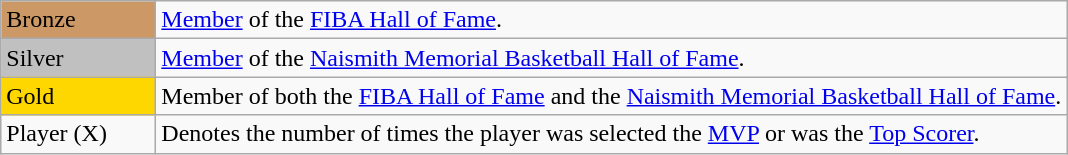<table class="wikitable">
<tr>
<td style="background-color:#cc9966; border:1px solid #aaaaaa; width:6em">Bronze</td>
<td><a href='#'>Member</a> of the <a href='#'>FIBA Hall of Fame</a>.</td>
</tr>
<tr>
<td style="background-color:#C0C0C0; border:1px solid #aaaaaa; width:6em">Silver</td>
<td><a href='#'>Member</a> of the <a href='#'>Naismith Memorial Basketball Hall of Fame</a>.</td>
</tr>
<tr>
<td style="background-color:#FFD700; border:1px solid #aaaaaa; width:6em">Gold</td>
<td>Member of both the <a href='#'>FIBA Hall of Fame</a> and the <a href='#'>Naismith Memorial Basketball Hall of Fame</a>.</td>
</tr>
<tr>
<td>Player (X)</td>
<td>Denotes the number of times the player was selected the <a href='#'>MVP</a> or was the <a href='#'>Top Scorer</a>.</td>
</tr>
</table>
